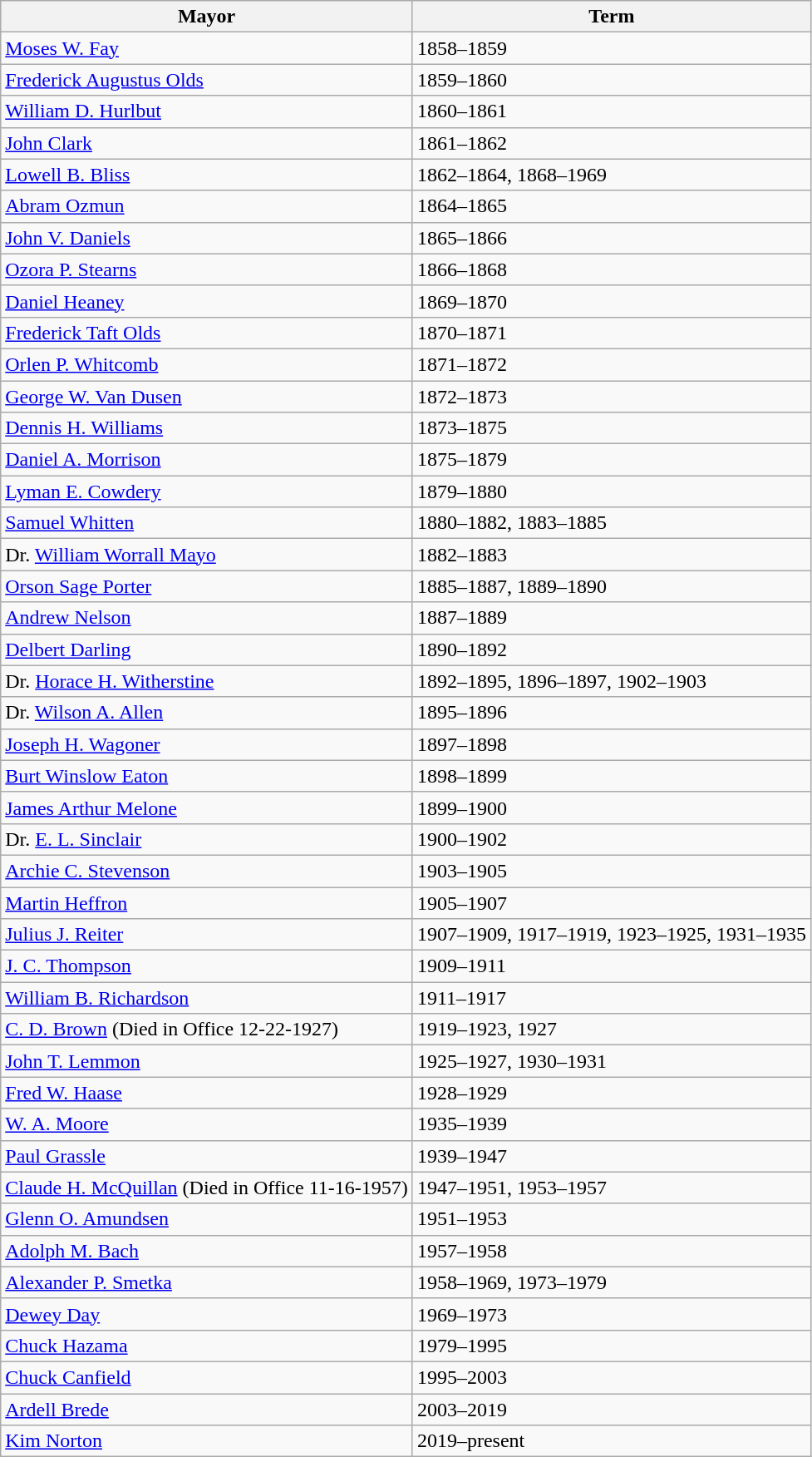<table class="wikitable">
<tr>
<th>Mayor</th>
<th>Term</th>
</tr>
<tr>
<td><a href='#'>Moses W. Fay</a></td>
<td>1858–1859</td>
</tr>
<tr>
<td><a href='#'>Frederick Augustus Olds</a></td>
<td>1859–1860</td>
</tr>
<tr>
<td><a href='#'>William D. Hurlbut</a></td>
<td>1860–1861</td>
</tr>
<tr>
<td><a href='#'>John Clark</a></td>
<td>1861–1862</td>
</tr>
<tr>
<td><a href='#'>Lowell B. Bliss</a></td>
<td>1862–1864, 1868–1969</td>
</tr>
<tr>
<td><a href='#'>Abram Ozmun</a></td>
<td>1864–1865</td>
</tr>
<tr>
<td><a href='#'>John V. Daniels</a></td>
<td>1865–1866</td>
</tr>
<tr>
<td><a href='#'>Ozora P. Stearns</a></td>
<td>1866–1868</td>
</tr>
<tr>
<td><a href='#'>Daniel Heaney</a></td>
<td>1869–1870</td>
</tr>
<tr>
<td><a href='#'>Frederick Taft Olds</a></td>
<td>1870–1871</td>
</tr>
<tr>
<td><a href='#'>Orlen P. Whitcomb</a></td>
<td>1871–1872</td>
</tr>
<tr>
<td><a href='#'>George W. Van Dusen</a></td>
<td>1872–1873</td>
</tr>
<tr>
<td><a href='#'>Dennis H. Williams</a></td>
<td>1873–1875</td>
</tr>
<tr>
<td><a href='#'>Daniel A. Morrison</a></td>
<td>1875–1879</td>
</tr>
<tr>
<td><a href='#'>Lyman E. Cowdery</a></td>
<td>1879–1880</td>
</tr>
<tr>
<td><a href='#'>Samuel Whitten</a></td>
<td>1880–1882, 1883–1885</td>
</tr>
<tr>
<td>Dr. <a href='#'>William Worrall Mayo</a></td>
<td>1882–1883</td>
</tr>
<tr>
<td><a href='#'>Orson Sage Porter</a></td>
<td>1885–1887, 1889–1890</td>
</tr>
<tr>
<td><a href='#'>Andrew Nelson</a></td>
<td>1887–1889</td>
</tr>
<tr>
<td><a href='#'>Delbert Darling</a></td>
<td>1890–1892</td>
</tr>
<tr>
<td>Dr. <a href='#'>Horace H. Witherstine</a></td>
<td>1892–1895, 1896–1897, 1902–1903</td>
</tr>
<tr>
<td>Dr. <a href='#'>Wilson A. Allen</a></td>
<td>1895–1896</td>
</tr>
<tr>
<td><a href='#'>Joseph H. Wagoner</a></td>
<td>1897–1898</td>
</tr>
<tr>
<td><a href='#'>Burt Winslow Eaton</a></td>
<td>1898–1899</td>
</tr>
<tr>
<td><a href='#'>James Arthur Melone</a></td>
<td>1899–1900</td>
</tr>
<tr>
<td>Dr. <a href='#'>E. L. Sinclair</a></td>
<td>1900–1902</td>
</tr>
<tr>
<td><a href='#'>Archie C. Stevenson</a></td>
<td>1903–1905</td>
</tr>
<tr>
<td><a href='#'>Martin Heffron</a></td>
<td>1905–1907</td>
</tr>
<tr>
<td><a href='#'>Julius J. Reiter</a></td>
<td>1907–1909, 1917–1919, 1923–1925, 1931–1935</td>
</tr>
<tr>
<td><a href='#'>J. C. Thompson</a></td>
<td>1909–1911</td>
</tr>
<tr>
<td><a href='#'>William B. Richardson</a></td>
<td>1911–1917</td>
</tr>
<tr>
<td><a href='#'>C. D. Brown</a>  (Died in Office 12-22-1927)</td>
<td>1919–1923, 1927</td>
</tr>
<tr>
<td><a href='#'>John T. Lemmon</a></td>
<td>1925–1927, 1930–1931</td>
</tr>
<tr>
<td><a href='#'>Fred W. Haase</a></td>
<td>1928–1929</td>
</tr>
<tr>
<td><a href='#'>W. A. Moore</a></td>
<td>1935–1939</td>
</tr>
<tr>
<td><a href='#'>Paul Grassle</a></td>
<td>1939–1947</td>
</tr>
<tr>
<td><a href='#'>Claude H. McQuillan</a>  (Died in Office 11-16-1957)</td>
<td>1947–1951, 1953–1957</td>
</tr>
<tr>
<td><a href='#'>Glenn O. Amundsen</a></td>
<td>1951–1953</td>
</tr>
<tr>
<td><a href='#'>Adolph M. Bach</a></td>
<td>1957–1958</td>
</tr>
<tr>
<td><a href='#'>Alexander P. Smetka</a></td>
<td>1958–1969, 1973–1979</td>
</tr>
<tr>
<td><a href='#'>Dewey Day</a></td>
<td>1969–1973</td>
</tr>
<tr>
<td><a href='#'>Chuck Hazama</a></td>
<td>1979–1995</td>
</tr>
<tr>
<td><a href='#'>Chuck Canfield</a></td>
<td>1995–2003</td>
</tr>
<tr>
<td><a href='#'>Ardell Brede</a></td>
<td>2003–2019</td>
</tr>
<tr>
<td><a href='#'>Kim Norton</a></td>
<td>2019–present</td>
</tr>
</table>
